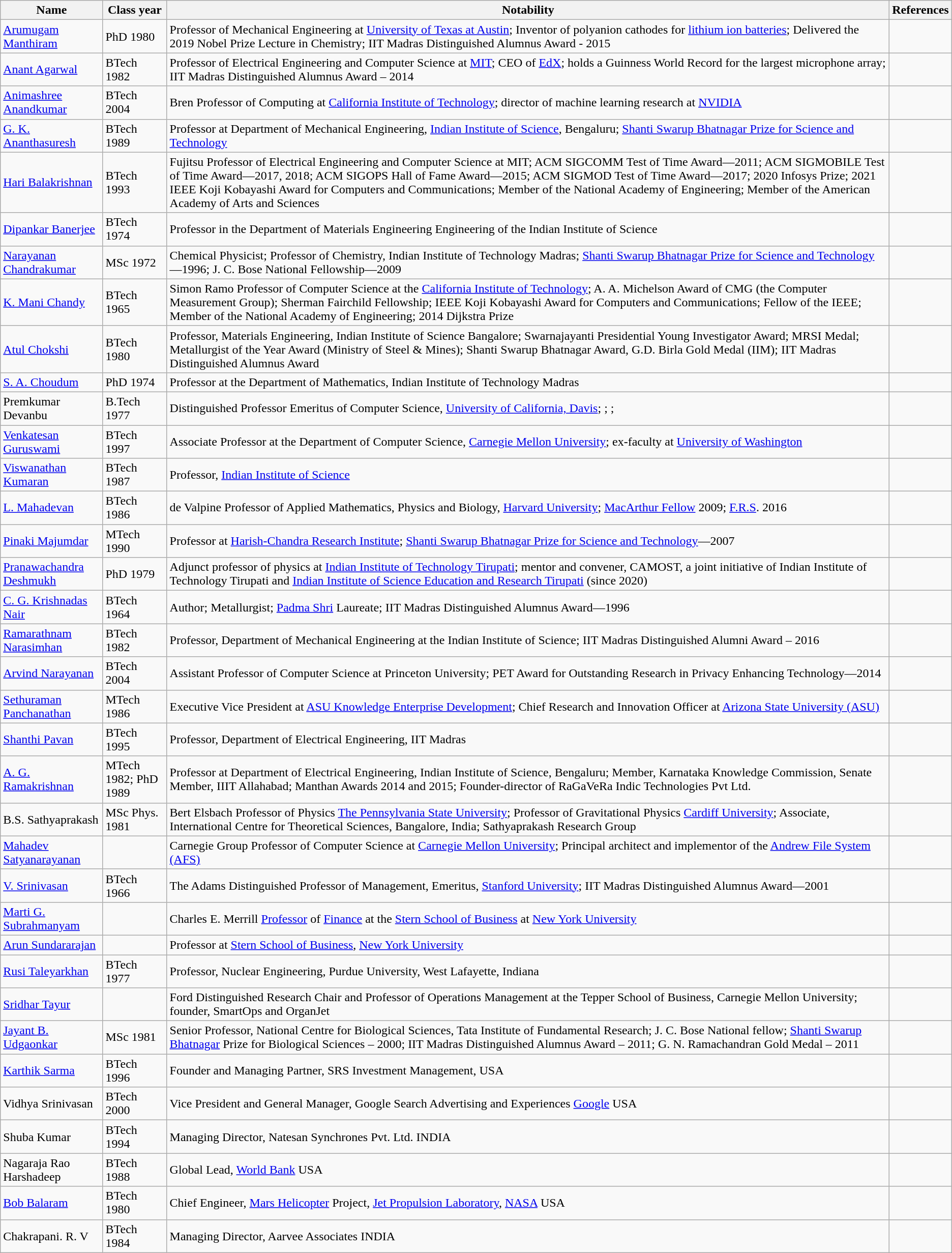<table class="wikitable">
<tr>
<th>Name</th>
<th>Class year</th>
<th>Notability</th>
<th>References</th>
</tr>
<tr>
<td><a href='#'>Arumugam Manthiram</a></td>
<td>PhD 1980</td>
<td>Professor of Mechanical Engineering at <a href='#'>University of Texas at Austin</a>; Inventor of polyanion cathodes for <a href='#'>lithium ion batteries</a>; Delivered the 2019 Nobel Prize Lecture in Chemistry; IIT Madras Distinguished Alumnus Award - 2015</td>
<td></td>
</tr>
<tr>
<td><a href='#'>Anant Agarwal</a></td>
<td>BTech 1982</td>
<td>Professor of Electrical Engineering and Computer Science at <a href='#'>MIT</a>; CEO of <a href='#'>EdX</a>; holds a Guinness World Record for the largest microphone array; IIT Madras Distinguished Alumnus Award – 2014</td>
<td></td>
</tr>
<tr>
<td><a href='#'>Animashree Anandkumar</a></td>
<td>BTech 2004</td>
<td>Bren Professor of Computing at <a href='#'>California Institute of Technology</a>; director of machine learning research at <a href='#'>NVIDIA</a></td>
<td></td>
</tr>
<tr>
<td><a href='#'>G. K. Ananthasuresh</a></td>
<td>BTech 1989</td>
<td>Professor at Department of Mechanical Engineering, <a href='#'>Indian Institute of Science</a>, Bengaluru; <a href='#'>Shanti Swarup Bhatnagar Prize for Science and Technology</a></td>
<td></td>
</tr>
<tr>
<td><a href='#'>Hari Balakrishnan</a></td>
<td>BTech 1993</td>
<td>Fujitsu Professor of Electrical Engineering and Computer Science at MIT; ACM SIGCOMM Test of Time Award—2011; ACM SIGMOBILE Test of Time Award—2017, 2018; ACM SIGOPS Hall of Fame Award—2015; ACM SIGMOD Test of Time Award—2017; 2020 Infosys Prize; 2021 IEEE Koji Kobayashi Award for Computers and Communications; Member of the National Academy of Engineering; Member of the American Academy of Arts and Sciences</td>
<td></td>
</tr>
<tr>
<td><a href='#'>Dipankar Banerjee</a></td>
<td>BTech 1974</td>
<td>Professor in the Department of Materials Engineering Engineering of the Indian Institute of Science</td>
<td></td>
</tr>
<tr>
<td><a href='#'>Narayanan Chandrakumar</a></td>
<td>MSc 1972</td>
<td>Chemical Physicist; Professor of Chemistry, Indian Institute of Technology Madras; <a href='#'>Shanti Swarup Bhatnagar Prize for Science and Technology</a>—1996; J. C. Bose National Fellowship—2009</td>
<td></td>
</tr>
<tr>
<td><a href='#'>K. Mani Chandy</a></td>
<td>BTech 1965</td>
<td>Simon Ramo Professor of Computer Science at the <a href='#'>California Institute of Technology</a>; A. A. Michelson Award of CMG (the Computer Measurement Group); Sherman Fairchild Fellowship; IEEE Koji Kobayashi Award for Computers and Communications; Fellow of the IEEE; Member of the National Academy of Engineering; 2014 Dijkstra Prize</td>
<td></td>
</tr>
<tr>
<td><a href='#'>Atul Chokshi</a></td>
<td>BTech 1980</td>
<td>Professor, Materials Engineering, Indian Institute of Science Bangalore; Swarnajayanti Presidential Young Investigator Award; MRSI Medal; Metallurgist of the Year Award (Ministry of Steel & Mines); Shanti Swarup Bhatnagar Award, G.D. Birla Gold Medal (IIM); IIT Madras Distinguished Alumnus Award</td>
<td></td>
</tr>
<tr>
<td><a href='#'>S. A. Choudum</a></td>
<td>PhD 1974</td>
<td>Professor at the Department of Mathematics, Indian Institute of Technology Madras</td>
<td></td>
</tr>
<tr>
<td>Premkumar<br>Devanbu</td>
<td>B.Tech 1977</td>
<td>Distinguished Professor Emeritus of Computer Science, <a href='#'>University of California, Davis</a>; ; ; </td>
<td></td>
</tr>
<tr>
<td><a href='#'>Venkatesan Guruswami</a></td>
<td>BTech 1997</td>
<td>Associate Professor at the Department of Computer Science, <a href='#'>Carnegie Mellon University</a>; ex-faculty at <a href='#'>University of Washington</a></td>
<td></td>
</tr>
<tr>
<td><a href='#'>Viswanathan Kumaran</a></td>
<td>BTech 1987</td>
<td>Professor, <a href='#'>Indian Institute of Science</a></td>
<td></td>
</tr>
<tr>
<td><a href='#'>L. Mahadevan</a></td>
<td>BTech 1986</td>
<td>de Valpine Professor of Applied Mathematics, Physics and Biology, <a href='#'>Harvard University</a>; <a href='#'>MacArthur Fellow</a> 2009; <a href='#'>F.R.S</a>. 2016</td>
<td></td>
</tr>
<tr>
<td><a href='#'>Pinaki Majumdar</a></td>
<td>MTech 1990</td>
<td>Professor at <a href='#'>Harish-Chandra Research Institute</a>; <a href='#'>Shanti Swarup Bhatnagar Prize for Science and Technology</a>—2007</td>
<td></td>
</tr>
<tr>
<td><a href='#'>Pranawachandra Deshmukh</a></td>
<td>PhD 1979</td>
<td>Adjunct professor of physics at <a href='#'>Indian Institute of Technology Tirupati</a>; mentor and convener, CAMOST, a joint initiative of Indian Institute of Technology Tirupati and <a href='#'>Indian Institute of Science Education and Research Tirupati</a> (since 2020)</td>
<td></td>
</tr>
<tr>
<td><a href='#'>C. G. Krishnadas Nair</a></td>
<td>BTech 1964</td>
<td>Author; Metallurgist; <a href='#'>Padma Shri</a> Laureate; IIT Madras Distinguished Alumnus Award—1996</td>
<td></td>
</tr>
<tr>
<td><a href='#'>Ramarathnam Narasimhan</a></td>
<td>BTech 1982</td>
<td>Professor, Department of Mechanical Engineering at the Indian Institute of Science; IIT Madras Distinguished Alumni Award – 2016</td>
<td></td>
</tr>
<tr>
<td><a href='#'>Arvind Narayanan</a></td>
<td>BTech 2004</td>
<td>Assistant Professor of Computer Science at Princeton University; PET Award for Outstanding Research in Privacy Enhancing Technology—2014</td>
<td></td>
</tr>
<tr>
<td><a href='#'>Sethuraman Panchanathan</a></td>
<td>MTech 1986</td>
<td>Executive Vice President at <a href='#'>ASU Knowledge Enterprise Development</a>; Chief Research and Innovation Officer at <a href='#'>Arizona State University (ASU)</a></td>
<td></td>
</tr>
<tr>
<td><a href='#'>Shanthi Pavan</a></td>
<td>BTech 1995</td>
<td>Professor, Department of Electrical Engineering, IIT Madras</td>
<td></td>
</tr>
<tr>
<td><a href='#'>A. G. Ramakrishnan</a></td>
<td>MTech 1982; PhD 1989</td>
<td>Professor at Department of Electrical Engineering, Indian Institute of Science, Bengaluru; Member, Karnataka Knowledge Commission, Senate Member, IIIT Allahabad; Manthan Awards 2014 and 2015; Founder-director of RaGaVeRa Indic Technologies Pvt Ltd.</td>
<td><br></td>
</tr>
<tr>
<td>B.S. Sathyaprakash</td>
<td>MSc Phys. 1981</td>
<td>Bert Elsbach Professor of Physics <a href='#'>The Pennsylvania State University</a>; Professor of Gravitational Physics <a href='#'>Cardiff University</a>; Associate, International Centre for Theoretical Sciences, Bangalore, India; Sathyaprakash Research Group </td>
<td></td>
</tr>
<tr>
<td><a href='#'>Mahadev Satyanarayanan</a></td>
<td></td>
<td>Carnegie Group Professor of Computer Science at <a href='#'>Carnegie Mellon University</a>; Principal architect and implementor of the <a href='#'>Andrew File System (AFS)</a></td>
<td></td>
</tr>
<tr>
<td><a href='#'>V. Srinivasan</a></td>
<td>BTech 1966</td>
<td>The Adams Distinguished Professor of Management, Emeritus, <a href='#'>Stanford University</a>; IIT Madras Distinguished Alumnus Award—2001</td>
<td></td>
</tr>
<tr>
<td><a href='#'>Marti G. Subrahmanyam</a></td>
<td></td>
<td>Charles E. Merrill <a href='#'>Professor</a> of <a href='#'>Finance</a> at the <a href='#'>Stern School of Business</a> at <a href='#'>New York University</a></td>
<td></td>
</tr>
<tr>
<td><a href='#'>Arun Sundararajan</a></td>
<td></td>
<td>Professor at <a href='#'>Stern School of Business</a>, <a href='#'>New York University</a></td>
<td></td>
</tr>
<tr>
<td><a href='#'>Rusi Taleyarkhan</a></td>
<td>BTech 1977</td>
<td>Professor, Nuclear Engineering, Purdue University, West Lafayette, Indiana</td>
<td></td>
</tr>
<tr>
<td><a href='#'>Sridhar Tayur</a></td>
<td></td>
<td>Ford Distinguished Research Chair and Professor of Operations Management at the Tepper School of Business, Carnegie Mellon University; founder, SmartOps and OrganJet</td>
<td></td>
</tr>
<tr>
<td><a href='#'>Jayant B. Udgaonkar</a></td>
<td>MSc 1981</td>
<td>Senior Professor, National Centre for Biological Sciences, Tata Institute of Fundamental Research; J. C. Bose National fellow; <a href='#'>Shanti Swarup Bhatnagar</a> Prize for Biological Sciences – 2000; IIT Madras Distinguished Alumnus Award – 2011; G. N. Ramachandran Gold Medal – 2011</td>
<td></td>
</tr>
<tr>
<td><a href='#'>Karthik Sarma</a></td>
<td>BTech 1996</td>
<td>Founder and Managing Partner, SRS Investment Management, USA</td>
<td></td>
</tr>
<tr>
<td>Vidhya Srinivasan</td>
<td>BTech 2000</td>
<td>Vice President and General Manager, Google Search Advertising and Experiences <a href='#'>Google</a> USA</td>
<td></td>
</tr>
<tr>
<td>Shuba Kumar</td>
<td>BTech 1994</td>
<td>Managing Director, Natesan Synchrones Pvt. Ltd. INDIA</td>
<td></td>
</tr>
<tr>
<td>Nagaraja Rao Harshadeep</td>
<td>BTech 1988</td>
<td>Global Lead, <a href='#'>World Bank</a> USA</td>
<td></td>
</tr>
<tr>
<td><a href='#'>Bob Balaram</a></td>
<td>BTech 1980</td>
<td>Chief Engineer, <a href='#'>Mars Helicopter</a> Project, <a href='#'>Jet Propulsion Laboratory</a>, <a href='#'>NASA</a> USA</td>
<td></td>
</tr>
<tr>
<td>Chakrapani. R. V</td>
<td>BTech 1984</td>
<td>Managing Director, Aarvee Associates INDIA</td>
<td></td>
</tr>
</table>
